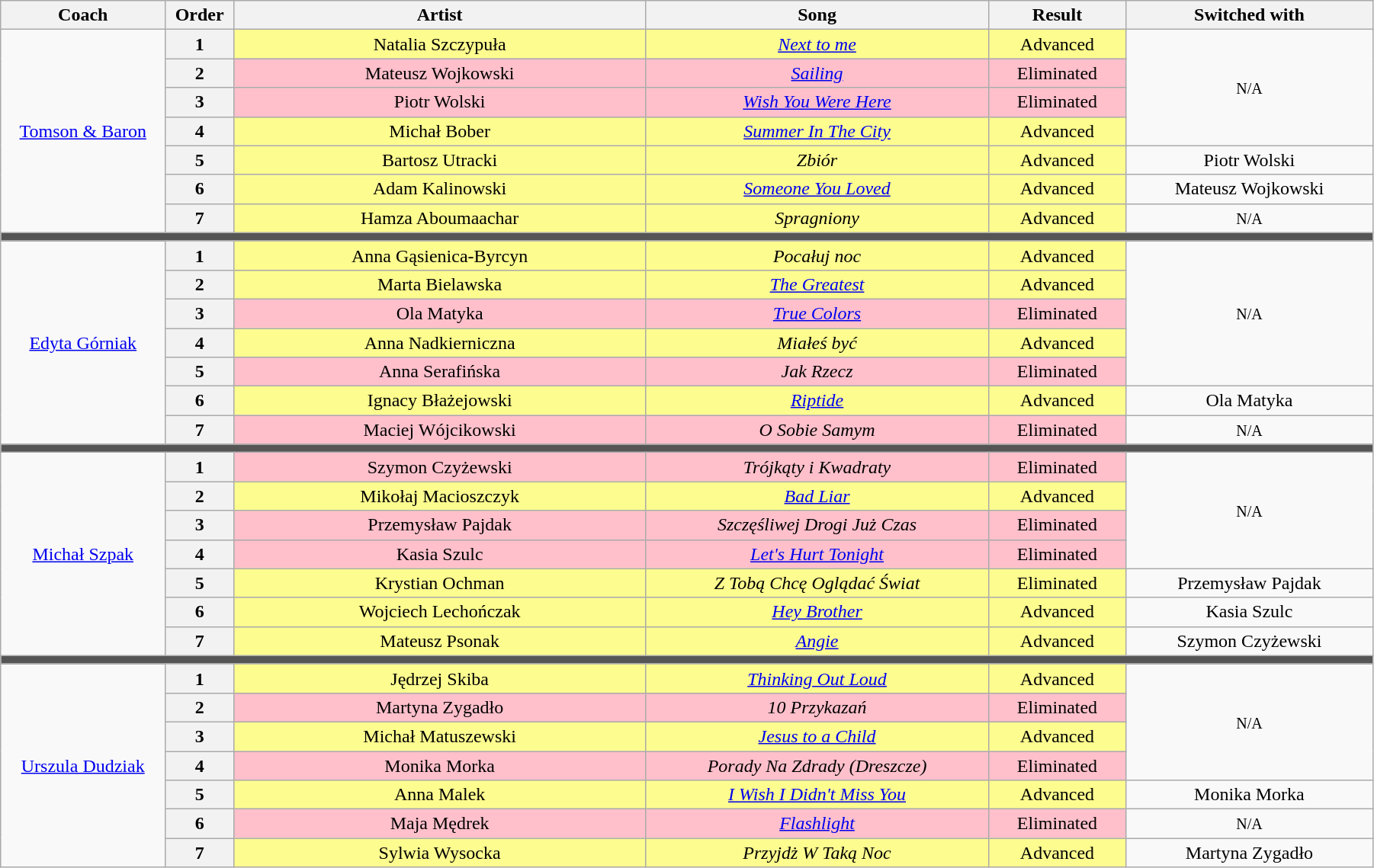<table class="wikitable" style="text-align: center; width:95%;">
<tr>
<th style="width:12%;">Coach</th>
<th style="width:05%;">Order</th>
<th style="width:30%;">Artist</th>
<th style="width:25%;">Song</th>
<th style="width:10%;">Result</th>
<th style="width:18%;">Switched with</th>
</tr>
<tr>
<td rowspan="7"><a href='#'>Tomson & Baron</a></td>
<th>1</th>
<td style="background:#fdfc8f;">Natalia Szczypuła</td>
<td style="background:#fdfc8f;"><em><a href='#'>Next to me</a></em></td>
<td style="background:#fdfc8f;">Advanced</td>
<td rowspan="4"><small>N/A</small></td>
</tr>
<tr>
<th>2</th>
<td style="background:pink;">Mateusz Wojkowski</td>
<td style="background:pink;"><em><a href='#'>Sailing</a></em></td>
<td style="background:pink;">Eliminated</td>
</tr>
<tr>
<th>3</th>
<td style="background:pink;">Piotr Wolski</td>
<td style="background:pink;"><em><a href='#'>Wish You Were Here</a></em></td>
<td style="background:pink;">Eliminated</td>
</tr>
<tr>
<th>4</th>
<td style="background:#fdfc8f;">Michał Bober</td>
<td style="background:#fdfc8f;"><em><a href='#'>Summer In The City</a></em></td>
<td style="background:#fdfc8f;">Advanced</td>
</tr>
<tr>
<th>5</th>
<td style="background:#fdfc8f;">Bartosz Utracki</td>
<td style="background:#fdfc8f;"><em>Zbiór</em></td>
<td style="background:#fdfc8f;">Advanced</td>
<td>Piotr Wolski</td>
</tr>
<tr>
<th>6</th>
<td style="background:#fdfc8f;">Adam Kalinowski</td>
<td style="background:#fdfc8f;"><em><a href='#'>Someone You Loved</a></em></td>
<td style="background:#fdfc8f;">Advanced</td>
<td>Mateusz Wojkowski</td>
</tr>
<tr>
<th>7</th>
<td style="background:#fdfc8f;">Hamza Aboumaachar</td>
<td style="background:#fdfc8f;"><em>Spragniony</em></td>
<td style="background:#fdfc8f;">Advanced</td>
<td rowspan="1"><small>N/A</small></td>
</tr>
<tr>
<td colspan="6" style="background:#555;"></td>
</tr>
<tr>
<td rowspan="7"><a href='#'>Edyta Górniak</a></td>
<th>1</th>
<td style="background:#fdfc8f;">Anna Gąsienica-Byrcyn</td>
<td style="background:#fdfc8f;"><em>Pocałuj noc</em></td>
<td style="background:#fdfc8f;">Advanced</td>
<td rowspan="5"><small>N/A</small></td>
</tr>
<tr>
<th>2</th>
<td style="background:#fdfc8f;">Marta Bielawska</td>
<td style="background:#fdfc8f;"><em><a href='#'>The Greatest</a></em></td>
<td style="background:#fdfc8f;">Advanced</td>
</tr>
<tr>
<th>3</th>
<td style="background:pink;">Ola Matyka</td>
<td style="background:pink;"><em><a href='#'>True Colors</a></em></td>
<td style="background:pink;">Eliminated</td>
</tr>
<tr>
<th>4</th>
<td style="background:#fdfc8f;">Anna Nadkierniczna</td>
<td style="background:#fdfc8f;"><em>Miałeś być</em></td>
<td style="background:#fdfc8f;">Advanced</td>
</tr>
<tr>
<th>5</th>
<td style="background:pink;">Anna Serafińska</td>
<td style="background:pink;"><em>Jak Rzecz</em></td>
<td style="background:pink;">Eliminated</td>
</tr>
<tr>
<th>6</th>
<td style="background:#fdfc8f;">Ignacy Błażejowski</td>
<td style="background:#fdfc8f;"><em><a href='#'>Riptide</a></em></td>
<td style="background:#fdfc8f;">Advanced</td>
<td>Ola Matyka</td>
</tr>
<tr>
<th>7</th>
<td style="background:pink;">Maciej Wójcikowski</td>
<td style="background:pink;"><em>O Sobie Samym</em></td>
<td style="background:pink;">Eliminated</td>
<td rowspan="1"><small>N/A</small></td>
</tr>
<tr>
<td colspan="6" style="background:#555;"></td>
</tr>
<tr>
<td rowspan="7"><a href='#'>Michał Szpak</a></td>
<th>1</th>
<td style="background:pink;">Szymon Czyżewski</td>
<td style="background:pink;"><em>Trójkąty i Kwadraty</em></td>
<td style="background:pink;">Eliminated</td>
<td rowspan="4"><small>N/A</small></td>
</tr>
<tr>
<th>2</th>
<td style="background:#fdfc8f;">Mikołaj Macioszczyk</td>
<td style="background:#fdfc8f;"><em><a href='#'>Bad Liar</a></em></td>
<td style="background:#fdfc8f;">Advanced</td>
</tr>
<tr>
<th>3</th>
<td style="background:pink;">Przemysław Pajdak</td>
<td style="background:pink;"><em>Szczęśliwej Drogi Już Czas</em></td>
<td style="background:pink;">Eliminated</td>
</tr>
<tr>
<th>4</th>
<td style="background:pink;">Kasia Szulc</td>
<td style="background:pink;"><em><a href='#'>Let's Hurt Tonight</a></em></td>
<td style="background:pink;">Eliminated</td>
</tr>
<tr>
<th>5</th>
<td style="background:#fdfc8f;">Krystian Ochman</td>
<td style="background:#fdfc8f;"><em>Z Tobą Chcę Oglądać Świat</em></td>
<td style="background:#fdfc8f;">Eliminated</td>
<td>Przemysław Pajdak</td>
</tr>
<tr>
<th>6</th>
<td style="background:#fdfc8f;">Wojciech Lechończak</td>
<td style="background:#fdfc8f;"><em><a href='#'>Hey Brother</a></em></td>
<td style="background:#fdfc8f;">Advanced</td>
<td>Kasia Szulc</td>
</tr>
<tr>
<th>7</th>
<td style="background:#fdfc8f;">Mateusz Psonak</td>
<td style="background:#fdfc8f;"><em><a href='#'>Angie</a></em></td>
<td style="background:#fdfc8f;">Advanced</td>
<td>Szymon Czyżewski</td>
</tr>
<tr>
<td colspan="6" style="background:#555;"></td>
</tr>
<tr>
<td rowspan="7"><a href='#'>Urszula Dudziak</a></td>
<th>1</th>
<td style="background:#fdfc8f;">Jędrzej Skiba</td>
<td style="background:#fdfc8f;"><em><a href='#'>Thinking Out Loud</a></em></td>
<td style="background:#fdfc8f;">Advanced</td>
<td rowspan="4"><small>N/A</small></td>
</tr>
<tr>
<th>2</th>
<td style="background:pink;">Martyna Zygadło</td>
<td style="background:pink;"><em>10 Przykazań</em></td>
<td style="background:pink;">Eliminated</td>
</tr>
<tr>
<th>3</th>
<td style="background:#fdfc8f;">Michał Matuszewski</td>
<td style="background:#fdfc8f;"><em><a href='#'>Jesus to a Child</a></em></td>
<td style="background:#fdfc8f;">Advanced</td>
</tr>
<tr>
<th>4</th>
<td style="background:pink;">Monika Morka</td>
<td style="background:pink;"><em>Porady Na Zdrady (Dreszcze)</em></td>
<td style="background:pink;">Eliminated</td>
</tr>
<tr>
<th>5</th>
<td style="background:#fdfc8f;">Anna Malek</td>
<td style="background:#fdfc8f;"><em><a href='#'>I Wish I Didn't Miss You</a></em></td>
<td style="background:#fdfc8f;">Advanced</td>
<td>Monika Morka</td>
</tr>
<tr>
<th>6</th>
<td style="background:pink;">Maja Mędrek</td>
<td style="background:pink;"><em><a href='#'>Flashlight</a></em></td>
<td style="background:pink;">Eliminated</td>
<td rowspan="1"><small>N/A</small></td>
</tr>
<tr>
<th>7</th>
<td style="background:#fdfc8f;">Sylwia Wysocka</td>
<td style="background:#fdfc8f;"><em>Przyjdż W Taką Noc</em></td>
<td style="background:#fdfc8f;">Advanced</td>
<td>Martyna Zygadło</td>
</tr>
</table>
